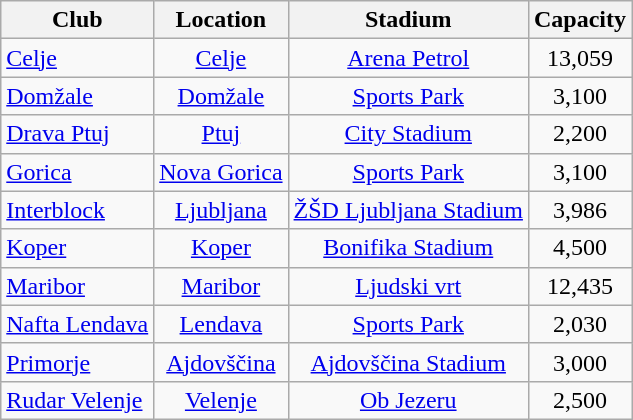<table class="wikitable sortable" style="text-align:center;">
<tr>
<th>Club</th>
<th>Location</th>
<th>Stadium</th>
<th>Capacity</th>
</tr>
<tr>
<td style="text-align:left;"><a href='#'>Celje</a></td>
<td><a href='#'>Celje</a></td>
<td><a href='#'>Arena Petrol</a></td>
<td>13,059</td>
</tr>
<tr>
<td style="text-align:left;"><a href='#'>Domžale</a></td>
<td><a href='#'>Domžale</a></td>
<td><a href='#'>Sports Park</a></td>
<td>3,100</td>
</tr>
<tr>
<td style="text-align:left;"><a href='#'>Drava Ptuj</a></td>
<td><a href='#'>Ptuj</a></td>
<td><a href='#'>City Stadium</a></td>
<td>2,200</td>
</tr>
<tr>
<td style="text-align:left;"><a href='#'>Gorica</a></td>
<td><a href='#'>Nova Gorica</a></td>
<td><a href='#'>Sports Park</a></td>
<td>3,100</td>
</tr>
<tr>
<td style="text-align:left;"><a href='#'>Interblock</a></td>
<td><a href='#'>Ljubljana</a></td>
<td><a href='#'>ŽŠD Ljubljana Stadium</a></td>
<td>3,986</td>
</tr>
<tr>
<td style="text-align:left;"><a href='#'>Koper</a></td>
<td><a href='#'>Koper</a></td>
<td><a href='#'>Bonifika Stadium</a></td>
<td>4,500</td>
</tr>
<tr>
<td style="text-align:left;"><a href='#'>Maribor</a></td>
<td><a href='#'>Maribor</a></td>
<td><a href='#'>Ljudski vrt</a></td>
<td>12,435</td>
</tr>
<tr>
<td style="text-align:left;"><a href='#'>Nafta Lendava</a></td>
<td><a href='#'>Lendava</a></td>
<td><a href='#'>Sports Park</a></td>
<td>2,030</td>
</tr>
<tr>
<td style="text-align:left;"><a href='#'>Primorje</a></td>
<td><a href='#'>Ajdovščina</a></td>
<td><a href='#'>Ajdovščina Stadium</a></td>
<td>3,000</td>
</tr>
<tr>
<td style="text-align:left;"><a href='#'>Rudar Velenje</a></td>
<td><a href='#'>Velenje</a></td>
<td><a href='#'>Ob Jezeru</a></td>
<td>2,500</td>
</tr>
</table>
